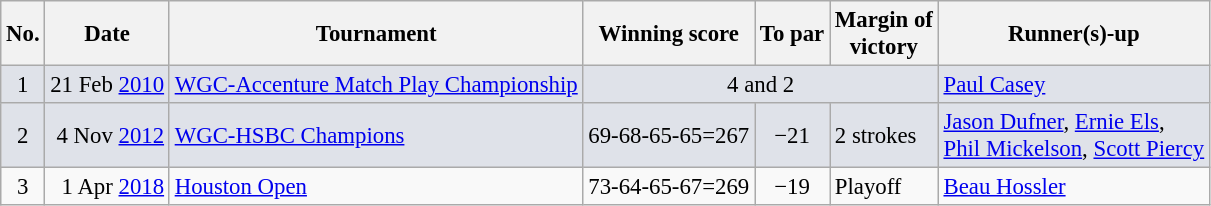<table class="wikitable" style="font-size:95%;">
<tr>
<th>No.</th>
<th>Date</th>
<th>Tournament</th>
<th>Winning score</th>
<th>To par</th>
<th>Margin of<br>victory</th>
<th>Runner(s)-up</th>
</tr>
<tr style="background:#dfe2e9;">
<td align=center>1</td>
<td align=right>21 Feb <a href='#'>2010</a></td>
<td><a href='#'>WGC-Accenture Match Play Championship</a></td>
<td colspan=3 align=center>4 and 2</td>
<td> <a href='#'>Paul Casey</a></td>
</tr>
<tr style="background:#dfe2e9;">
<td align=center>2</td>
<td align=right>4 Nov <a href='#'>2012</a></td>
<td><a href='#'>WGC-HSBC Champions</a><small></small></td>
<td>69-68-65-65=267</td>
<td align=center>−21</td>
<td>2 strokes</td>
<td> <a href='#'>Jason Dufner</a>,  <a href='#'>Ernie Els</a>,<br> <a href='#'>Phil Mickelson</a>,  <a href='#'>Scott Piercy</a></td>
</tr>
<tr>
<td align=center>3</td>
<td align=right>1 Apr <a href='#'>2018</a></td>
<td><a href='#'>Houston Open</a></td>
<td>73-64-65-67=269</td>
<td align=center>−19</td>
<td>Playoff</td>
<td> <a href='#'>Beau Hossler</a></td>
</tr>
</table>
